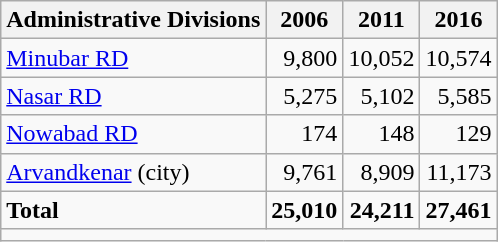<table class="wikitable">
<tr>
<th>Administrative Divisions</th>
<th>2006</th>
<th>2011</th>
<th>2016</th>
</tr>
<tr>
<td><a href='#'>Minubar RD</a></td>
<td style="text-align: right;">9,800</td>
<td style="text-align: right;">10,052</td>
<td style="text-align: right;">10,574</td>
</tr>
<tr>
<td><a href='#'>Nasar RD</a></td>
<td style="text-align: right;">5,275</td>
<td style="text-align: right;">5,102</td>
<td style="text-align: right;">5,585</td>
</tr>
<tr>
<td><a href='#'>Nowabad RD</a></td>
<td style="text-align: right;">174</td>
<td style="text-align: right;">148</td>
<td style="text-align: right;">129</td>
</tr>
<tr>
<td><a href='#'>Arvandkenar</a> (city)</td>
<td style="text-align: right;">9,761</td>
<td style="text-align: right;">8,909</td>
<td style="text-align: right;">11,173</td>
</tr>
<tr>
<td><strong>Total</strong></td>
<td style="text-align: right;"><strong>25,010</strong></td>
<td style="text-align: right;"><strong>24,211</strong></td>
<td style="text-align: right;"><strong>27,461</strong></td>
</tr>
<tr>
<td colspan=4></td>
</tr>
</table>
